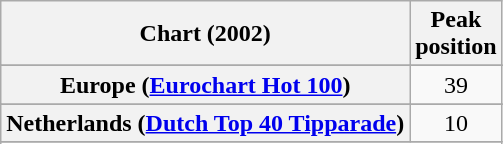<table class="wikitable sortable plainrowheaders" style="text-align:center">
<tr>
<th>Chart (2002)</th>
<th>Peak<br>position</th>
</tr>
<tr>
</tr>
<tr>
</tr>
<tr>
</tr>
<tr>
<th scope="row">Europe (<a href='#'>Eurochart Hot 100</a>)</th>
<td>39</td>
</tr>
<tr>
</tr>
<tr>
<th scope="row">Netherlands (<a href='#'>Dutch Top 40 Tipparade</a>)<br></th>
<td>10</td>
</tr>
<tr>
</tr>
<tr>
</tr>
<tr>
</tr>
</table>
